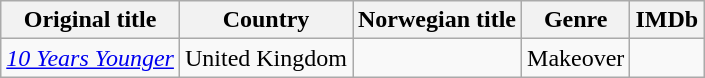<table class="wikitable">
<tr>
<th>Original title</th>
<th>Country</th>
<th>Norwegian title</th>
<th>Genre</th>
<th>IMDb</th>
</tr>
<tr>
<td><em><a href='#'>10 Years Younger</a></em></td>
<td>United Kingdom</td>
<td></td>
<td>Makeover</td>
<td></td>
</tr>
</table>
